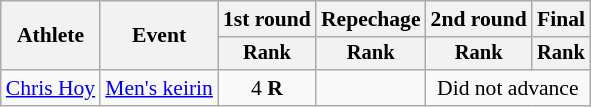<table class=wikitable style="font-size:90%">
<tr>
<th rowspan="2">Athlete</th>
<th rowspan="2">Event</th>
<th>1st round</th>
<th>Repechage</th>
<th>2nd round</th>
<th>Final</th>
</tr>
<tr style="font-size:95%">
<th>Rank</th>
<th>Rank</th>
<th>Rank</th>
<th>Rank</th>
</tr>
<tr align=center>
<td align=left><a href='#'>Chris Hoy</a></td>
<td align=left><a href='#'>Men's keirin</a></td>
<td>4 <strong>R</strong></td>
<td></td>
<td colspan=2>Did not advance</td>
</tr>
</table>
